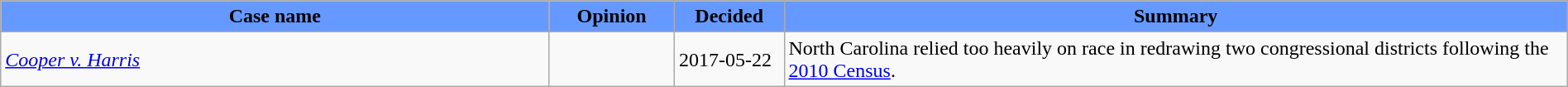<table class="wikitable" style="margin:auto;width:100%">
<tr>
<th style="background:#69f;">Case name</th>
<th style="background:#69f; width:8%;">Opinion</th>
<th style="background:#69f; width:7%;">Decided</th>
<th style="background:#69f; width:50%;">Summary</th>
</tr>
<tr>
<td><em><a href='#'>Cooper v. Harris</a></em></td>
<td></td>
<td>2017-05-22</td>
<td>North Carolina relied too heavily on race in redrawing two congressional districts following the <a href='#'>2010 Census</a>.</td>
</tr>
</table>
